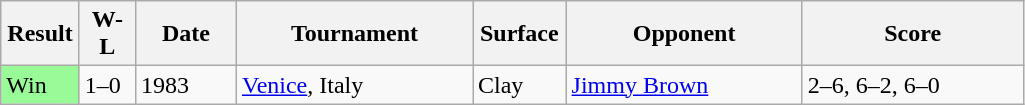<table class="sortable wikitable">
<tr>
<th style="width:45px">Result</th>
<th style="width:30px" class="unsortable">W-L</th>
<th style="width:60px">Date</th>
<th style="width:150px">Tournament</th>
<th style="width:55px">Surface</th>
<th style="width:150px">Opponent</th>
<th style="width:140px" class="unsortable">Score</th>
</tr>
<tr>
<td style="background:#98fb98;">Win</td>
<td>1–0</td>
<td>1983</td>
<td><a href='#'>Venice</a>, Italy</td>
<td>Clay</td>
<td> <a href='#'>Jimmy Brown</a></td>
<td>2–6, 6–2, 6–0</td>
</tr>
</table>
